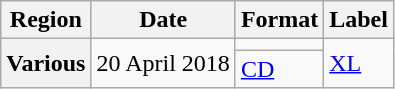<table class="wikitable plainrowheaders">
<tr>
<th>Region</th>
<th>Date</th>
<th>Format</th>
<th>Label</th>
</tr>
<tr>
<th scope="row" rowspan="2">Various</th>
<td rowspan="2">20 April 2018</td>
<td></td>
<td rowspan="2"><a href='#'>XL</a></td>
</tr>
<tr>
<td><a href='#'>CD</a></td>
</tr>
</table>
